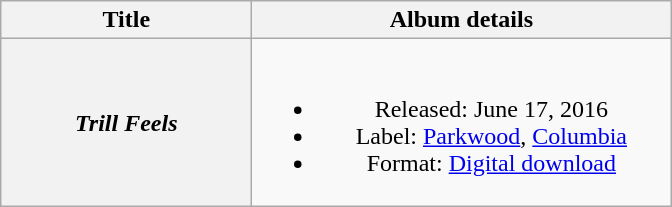<table class="wikitable plainrowheaders" style="text-align:center;">
<tr>
<th scope="col" style="width:10em;">Title</th>
<th scope="col" style="width:17em;">Album details</th>
</tr>
<tr>
<th scope="row"><em>Trill Feels</em></th>
<td><br><ul><li>Released: June 17, 2016</li><li>Label: <a href='#'>Parkwood</a>, <a href='#'>Columbia</a></li><li>Format: <a href='#'>Digital download</a></li></ul></td>
</tr>
</table>
